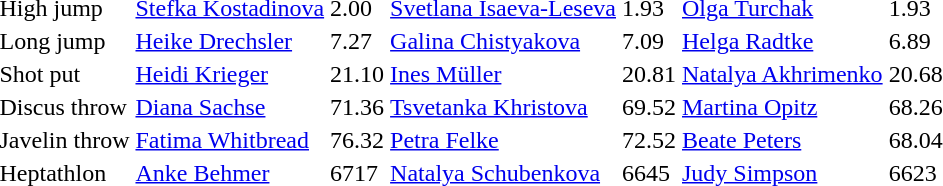<table>
<tr>
<td>High jump<br></td>
<td><a href='#'>Stefka Kostadinova</a><br></td>
<td>2.00</td>
<td><a href='#'>Svetlana Isaeva-Leseva</a><br></td>
<td>1.93</td>
<td><a href='#'>Olga Turchak</a><br></td>
<td>1.93</td>
</tr>
<tr>
<td>Long jump<br></td>
<td><a href='#'>Heike Drechsler</a><br></td>
<td>7.27</td>
<td><a href='#'>Galina Chistyakova</a><br></td>
<td>7.09</td>
<td><a href='#'>Helga Radtke</a><br></td>
<td>6.89</td>
</tr>
<tr>
<td>Shot put<br></td>
<td><a href='#'>Heidi Krieger</a><br></td>
<td>21.10</td>
<td><a href='#'>Ines Müller</a><br></td>
<td>20.81</td>
<td><a href='#'>Natalya Akhrimenko</a><br></td>
<td>20.68</td>
</tr>
<tr>
<td>Discus throw<br></td>
<td><a href='#'>Diana Sachse</a><br></td>
<td>71.36</td>
<td><a href='#'>Tsvetanka Khristova</a><br></td>
<td>69.52</td>
<td><a href='#'>Martina Opitz</a><br></td>
<td>68.26</td>
</tr>
<tr>
<td>Javelin throw<br></td>
<td><a href='#'>Fatima Whitbread</a><br></td>
<td>76.32</td>
<td><a href='#'>Petra Felke</a><br></td>
<td>72.52</td>
<td><a href='#'>Beate Peters</a><br></td>
<td>68.04</td>
</tr>
<tr>
<td>Heptathlon<br></td>
<td><a href='#'>Anke Behmer</a><br></td>
<td>6717</td>
<td><a href='#'>Natalya Schubenkova</a><br></td>
<td>6645</td>
<td><a href='#'>Judy Simpson</a><br></td>
<td>6623</td>
</tr>
</table>
